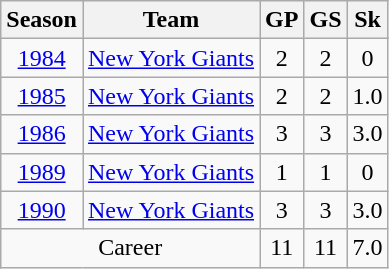<table class="wikitable" style="text-align:center">
<tr>
<th>Season</th>
<th>Team</th>
<th>GP</th>
<th>GS</th>
<th>Sk</th>
</tr>
<tr>
<td><a href='#'>1984</a></td>
<td style="text-align:left"><a href='#'>New York Giants</a></td>
<td>2</td>
<td>2</td>
<td>0</td>
</tr>
<tr>
<td><a href='#'>1985</a></td>
<td style="text-align:left"><a href='#'>New York Giants</a></td>
<td>2</td>
<td>2</td>
<td>1.0</td>
</tr>
<tr>
<td><a href='#'>1986</a></td>
<td style="text-align:left"><a href='#'>New York Giants</a></td>
<td>3</td>
<td>3</td>
<td>3.0</td>
</tr>
<tr>
<td><a href='#'>1989</a></td>
<td style="text-align:left"><a href='#'>New York Giants</a></td>
<td>1</td>
<td>1</td>
<td>0</td>
</tr>
<tr>
<td><a href='#'>1990</a></td>
<td style="text-align:left"><a href='#'>New York Giants</a></td>
<td>3</td>
<td>3</td>
<td>3.0</td>
</tr>
<tr>
<td colspan="2">Career</td>
<td>11</td>
<td>11</td>
<td>7.0</td>
</tr>
</table>
